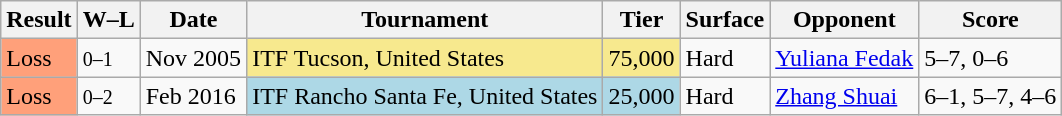<table class="sortable wikitable">
<tr>
<th>Result</th>
<th class="unsortable">W–L</th>
<th>Date</th>
<th>Tournament</th>
<th>Tier</th>
<th>Surface</th>
<th>Opponent</th>
<th class="unsortable">Score</th>
</tr>
<tr>
<td bgcolor="FFA07A">Loss</td>
<td><small>0–1</small></td>
<td>Nov 2005</td>
<td style="background:#f7e98e;">ITF Tucson, United States</td>
<td style="background:#f7e98e;">75,000</td>
<td>Hard</td>
<td> <a href='#'>Yuliana Fedak</a></td>
<td>5–7, 0–6</td>
</tr>
<tr>
<td bgcolor="FFA07A">Loss</td>
<td><small>0–2</small></td>
<td>Feb 2016</td>
<td style="background:lightblue;">ITF Rancho Santa Fe, United States</td>
<td style="background:lightblue;">25,000</td>
<td>Hard</td>
<td> <a href='#'>Zhang Shuai</a></td>
<td>6–1, 5–7, 4–6</td>
</tr>
</table>
